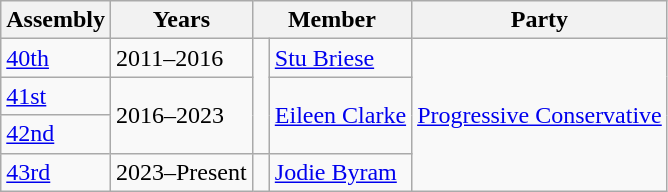<table class="wikitable">
<tr>
<th>Assembly</th>
<th>Years</th>
<th colspan="2">Member</th>
<th>Party<br></th>
</tr>
<tr>
<td><a href='#'>40th</a></td>
<td>2011–2016</td>
<td rowspan=3 ></td>
<td><a href='#'>Stu Briese</a></td>
<td rowspan="4"><a href='#'>Progressive Conservative</a></td>
</tr>
<tr>
<td><a href='#'>41st</a></td>
<td rowspan="2">2016–2023</td>
<td rowspan="2"><a href='#'>Eileen Clarke</a></td>
</tr>
<tr>
<td><a href='#'>42nd</a></td>
</tr>
<tr>
<td><a href='#'>43rd</a></td>
<td>2023–Present</td>
<td> </td>
<td><a href='#'>Jodie Byram</a></td>
</tr>
</table>
